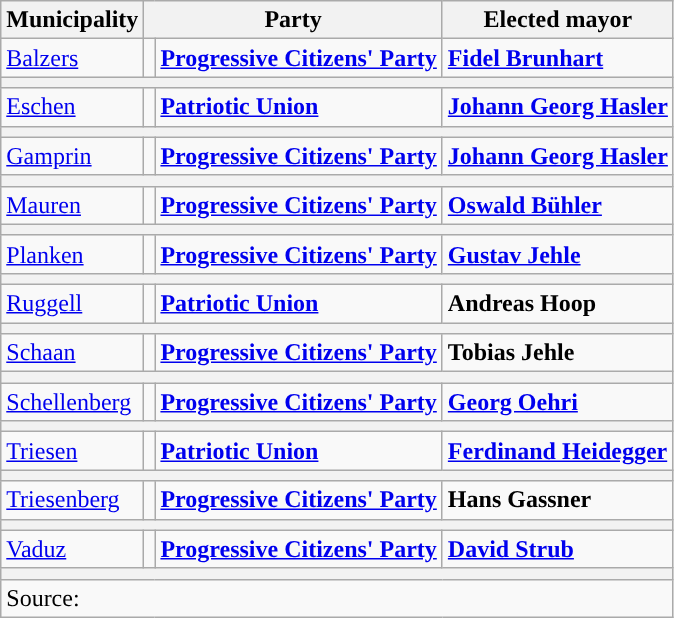<table class="wikitable" style="text-align:right">
<tr>
<th>Municipality</th>
<th colspan="2">Party</th>
<th>Elected mayor</th>
</tr>
<tr>
<td align="left"><a href='#'>Balzers</a></td>
<td style="color:inherit;background:"></td>
<td align="left"><strong><a href='#'>Progressive Citizens' Party</a></strong></td>
<td align="left"><strong><a href='#'>Fidel Brunhart</a></strong></td>
</tr>
<tr>
<th colspan="4"></th>
</tr>
<tr>
<td align="left"><a href='#'>Eschen</a></td>
<td style="color:inherit;background:"></td>
<td align="left"><a href='#'><strong>Patriotic Union</strong></a></td>
<td align="left"><a href='#'><strong>Johann Georg Hasler</strong></a></td>
</tr>
<tr>
<th colspan="4"></th>
</tr>
<tr>
<td align="left"><a href='#'>Gamprin</a></td>
<td style="color:inherit;background:"></td>
<td align="left"><strong><a href='#'>Progressive Citizens' Party</a></strong></td>
<td align="left"><strong><a href='#'>Johann Georg Hasler</a></strong></td>
</tr>
<tr>
<th colspan="4"></th>
</tr>
<tr>
<td align="left"><a href='#'>Mauren</a></td>
<td style="color:inherit;background:"></td>
<td align="left"><strong><a href='#'>Progressive Citizens' Party</a></strong></td>
<td align="left"><strong><a href='#'>Oswald Bühler</a></strong></td>
</tr>
<tr>
<th colspan="4"></th>
</tr>
<tr>
<td align="left"><a href='#'>Planken</a></td>
<td style="color:inherit;background:"></td>
<td align="left"><strong><a href='#'>Progressive Citizens' Party</a></strong></td>
<td align="left"><strong><a href='#'>Gustav Jehle</a></strong></td>
</tr>
<tr>
<th colspan="4"></th>
</tr>
<tr>
<td align="left"><a href='#'>Ruggell</a></td>
<td style="color:inherit;background:"></td>
<td align="left"><a href='#'><strong>Patriotic Union</strong></a></td>
<td align="left"><strong>Andreas Hoop</strong></td>
</tr>
<tr>
<th colspan="4"></th>
</tr>
<tr>
<td align="left"><a href='#'>Schaan</a></td>
<td style="color:inherit;background:"></td>
<td align="left"><strong><a href='#'>Progressive Citizens' Party</a></strong></td>
<td align="left"><strong>Tobias Jehle</strong></td>
</tr>
<tr>
<th colspan="4"></th>
</tr>
<tr>
<td align="left"><a href='#'>Schellenberg</a></td>
<td style="color:inherit;background:"></td>
<td align="left"><strong><a href='#'>Progressive Citizens' Party</a></strong></td>
<td align="left"><strong><a href='#'>Georg Oehri</a></strong></td>
</tr>
<tr>
<th colspan="4"></th>
</tr>
<tr>
<td align="left"><a href='#'>Triesen</a></td>
<td style="color:inherit;background:"></td>
<td align="left"><a href='#'><strong>Patriotic Union</strong></a></td>
<td align="left"><strong><a href='#'>Ferdinand Heidegger</a></strong></td>
</tr>
<tr>
<th colspan="4"></th>
</tr>
<tr>
<td align="left"><a href='#'>Triesenberg</a></td>
<td style="color:inherit;background:"></td>
<td align="left"><strong><a href='#'>Progressive Citizens' Party</a></strong></td>
<td align="left"><strong>Hans Gassner</strong></td>
</tr>
<tr>
<th colspan="4"></th>
</tr>
<tr>
<td align="left"><a href='#'>Vaduz</a></td>
<td style="color:inherit;background:"></td>
<td align="left"><strong><a href='#'>Progressive Citizens' Party</a></strong></td>
<td align="left"><strong><a href='#'>David Strub</a></strong></td>
</tr>
<tr>
<th colspan="4"></th>
</tr>
<tr>
<td colspan="4" align="left">Source: </td>
</tr>
</table>
